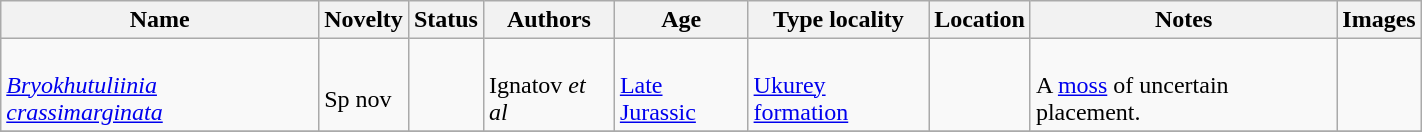<table class="wikitable sortable" align="center" width="75%">
<tr>
<th>Name</th>
<th>Novelty</th>
<th>Status</th>
<th>Authors</th>
<th>Age</th>
<th>Type locality</th>
<th>Location</th>
<th>Notes</th>
<th>Images</th>
</tr>
<tr>
<td><br><em><a href='#'>Bryokhutuliinia crassimarginata</a></em></td>
<td><br>Sp nov</td>
<td></td>
<td><br>Ignatov <em>et al</em></td>
<td><br><a href='#'>Late Jurassic</a></td>
<td><br><a href='#'>Ukurey formation</a></td>
<td><br></td>
<td><br>A <a href='#'>moss</a> of uncertain placement.</td>
<td></td>
</tr>
<tr>
</tr>
</table>
